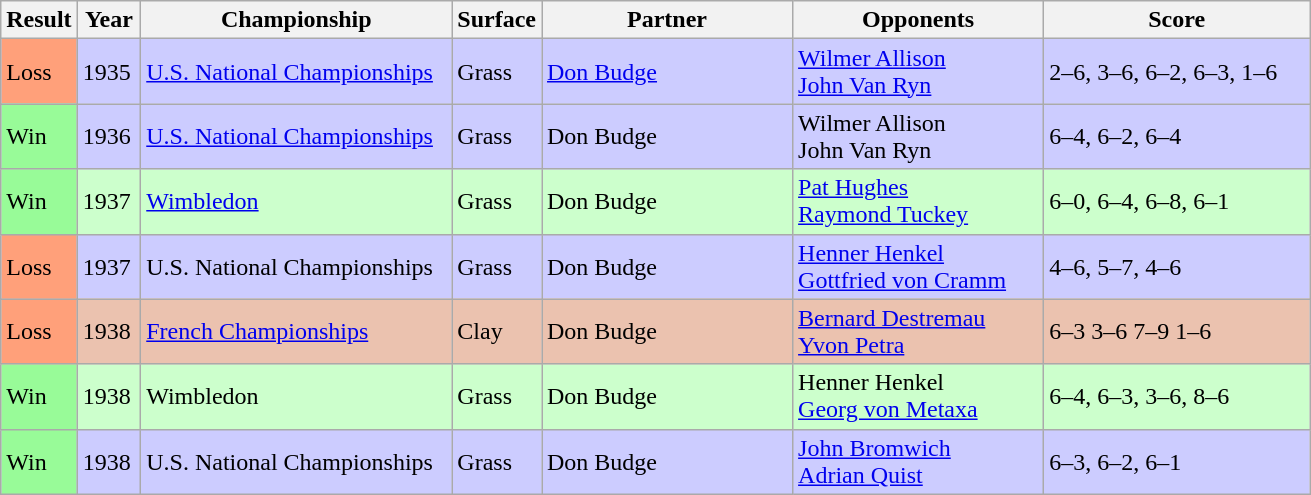<table class='sortable wikitable'>
<tr>
<th style="width:40px">Result</th>
<th style="width:35px">Year</th>
<th style="width:200px">Championship</th>
<th style="width:50px">Surface</th>
<th style="width:160px">Partner</th>
<th style="width:160px">Opponents</th>
<th style="width:170px" class="unsortable">Score</th>
</tr>
<tr style="background:#ccccff">
<td style="background:#FFA07A">Loss</td>
<td>1935</td>
<td><a href='#'>U.S. National Championships</a></td>
<td>Grass</td>
<td> <a href='#'>Don Budge</a></td>
<td> <a href='#'>Wilmer Allison</a> <br>  <a href='#'>John Van Ryn</a></td>
<td>2–6, 3–6, 6–2, 6–3, 1–6</td>
</tr>
<tr style="background:#ccccff">
<td style="background:#98FB98">Win</td>
<td>1936</td>
<td><a href='#'>U.S. National Championships</a></td>
<td>Grass</td>
<td> Don Budge</td>
<td> Wilmer Allison <br>  John Van Ryn</td>
<td>6–4, 6–2, 6–4</td>
</tr>
<tr style="background:#ccffcc">
<td style="background:#98FB98">Win</td>
<td>1937</td>
<td><a href='#'>Wimbledon</a></td>
<td>Grass</td>
<td> Don Budge</td>
<td> <a href='#'>Pat Hughes</a> <br>  <a href='#'>Raymond Tuckey</a></td>
<td>6–0, 6–4, 6–8, 6–1</td>
</tr>
<tr style="background:#ccccff">
<td style="background:#FFA07A">Loss</td>
<td>1937</td>
<td>U.S. National Championships</td>
<td>Grass</td>
<td> Don Budge</td>
<td> <a href='#'>Henner Henkel</a> <br>  <a href='#'>Gottfried von Cramm</a></td>
<td>4–6, 5–7, 4–6</td>
</tr>
<tr style="background:#ebc2af">
<td style="background:#FFA07A">Loss</td>
<td>1938</td>
<td><a href='#'>French Championships</a></td>
<td>Clay</td>
<td> Don Budge</td>
<td> <a href='#'>Bernard Destremau</a> <br>  <a href='#'>Yvon Petra</a></td>
<td>6–3 3–6 7–9 1–6</td>
</tr>
<tr style="background:#ccffcc">
<td style="background:#98FB98">Win</td>
<td>1938</td>
<td>Wimbledon</td>
<td>Grass</td>
<td> Don Budge</td>
<td> Henner Henkel <br>  <a href='#'>Georg von Metaxa</a></td>
<td>6–4, 6–3, 3–6, 8–6</td>
</tr>
<tr style="background:#ccccff">
<td style="background:#98FB98">Win</td>
<td>1938</td>
<td>U.S. National Championships</td>
<td>Grass</td>
<td> Don Budge</td>
<td> <a href='#'>John Bromwich</a> <br>  <a href='#'>Adrian Quist</a></td>
<td>6–3, 6–2, 6–1</td>
</tr>
</table>
